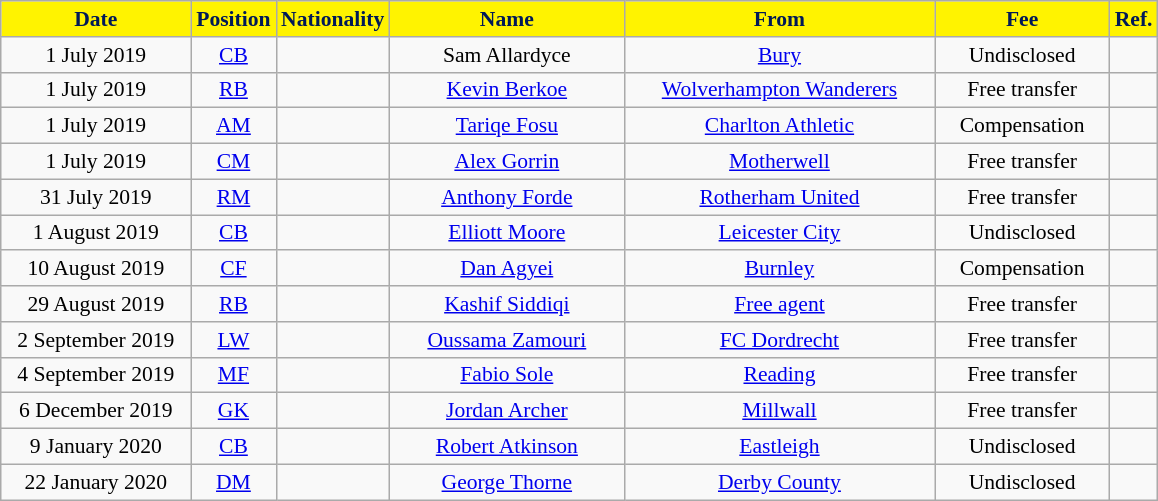<table class="wikitable"  style="text-align:center; font-size:90%; ">
<tr>
<th style="background:#fff300; color:#001958; width:120px;">Date</th>
<th style="background:#fff300; color:#001958; width:50px;">Position</th>
<th style="background:#fff300; color:#001958; width:50px;">Nationality</th>
<th style="background:#fff300; color:#001958; width:150px;">Name</th>
<th style="background:#fff300; color:#001958; width:200px;">From</th>
<th style="background:#fff300; color:#001958; width:110px;">Fee</th>
<th style="background:#fff300; color:#001958; width:25px;">Ref.</th>
</tr>
<tr>
<td>1 July 2019</td>
<td><a href='#'>CB</a></td>
<td></td>
<td>Sam Allardyce</td>
<td> <a href='#'>Bury</a></td>
<td>Undisclosed</td>
<td></td>
</tr>
<tr>
<td>1 July 2019</td>
<td><a href='#'>RB</a></td>
<td></td>
<td><a href='#'>Kevin Berkoe</a></td>
<td> <a href='#'>Wolverhampton Wanderers</a></td>
<td>Free transfer</td>
<td></td>
</tr>
<tr>
<td>1 July 2019</td>
<td><a href='#'>AM</a></td>
<td></td>
<td><a href='#'>Tariqe Fosu</a></td>
<td> <a href='#'>Charlton Athletic</a></td>
<td>Compensation</td>
<td></td>
</tr>
<tr>
<td>1 July 2019</td>
<td><a href='#'>CM</a></td>
<td></td>
<td><a href='#'>Alex Gorrin</a></td>
<td> <a href='#'>Motherwell</a></td>
<td>Free transfer</td>
<td></td>
</tr>
<tr>
<td>31 July 2019</td>
<td><a href='#'>RM</a></td>
<td></td>
<td><a href='#'>Anthony Forde</a></td>
<td> <a href='#'>Rotherham United</a></td>
<td>Free transfer</td>
<td></td>
</tr>
<tr>
<td>1 August 2019</td>
<td><a href='#'>CB</a></td>
<td></td>
<td><a href='#'>Elliott Moore</a></td>
<td> <a href='#'>Leicester City</a></td>
<td>Undisclosed</td>
<td></td>
</tr>
<tr>
<td>10 August 2019</td>
<td><a href='#'>CF</a></td>
<td></td>
<td><a href='#'>Dan Agyei</a></td>
<td> <a href='#'>Burnley</a></td>
<td>Compensation</td>
<td></td>
</tr>
<tr>
<td>29 August 2019</td>
<td><a href='#'>RB</a></td>
<td></td>
<td><a href='#'>Kashif Siddiqi</a></td>
<td> <a href='#'>Free agent</a></td>
<td>Free transfer</td>
<td></td>
</tr>
<tr>
<td>2 September 2019</td>
<td><a href='#'>LW</a></td>
<td></td>
<td><a href='#'>Oussama Zamouri</a></td>
<td> <a href='#'>FC Dordrecht</a></td>
<td>Free transfer</td>
<td></td>
</tr>
<tr>
<td>4 September 2019</td>
<td><a href='#'>MF</a></td>
<td></td>
<td><a href='#'>Fabio Sole</a></td>
<td> <a href='#'>Reading</a></td>
<td>Free transfer</td>
<td></td>
</tr>
<tr>
<td>6 December 2019</td>
<td><a href='#'>GK</a></td>
<td></td>
<td><a href='#'>Jordan Archer</a></td>
<td> <a href='#'>Millwall</a></td>
<td>Free transfer</td>
<td></td>
</tr>
<tr>
<td>9 January 2020</td>
<td><a href='#'>CB</a></td>
<td></td>
<td><a href='#'>Robert Atkinson</a></td>
<td> <a href='#'>Eastleigh</a></td>
<td>Undisclosed</td>
<td></td>
</tr>
<tr>
<td>22 January 2020</td>
<td><a href='#'>DM</a></td>
<td></td>
<td><a href='#'>George Thorne</a></td>
<td> <a href='#'>Derby County</a></td>
<td>Undisclosed</td>
<td></td>
</tr>
</table>
